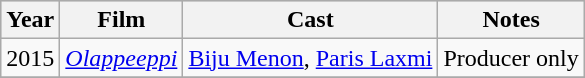<table class="wikitable sortable">
<tr style="background:#ccc; text-align:center;">
<th>Year</th>
<th>Film</th>
<th>Cast</th>
<th>Notes</th>
</tr>
<tr>
<td>2015</td>
<td><em><a href='#'>Olappeeppi</a></em></td>
<td><a href='#'>Biju Menon</a>, <a href='#'>Paris Laxmi</a></td>
<td>Producer only</td>
</tr>
<tr>
</tr>
</table>
